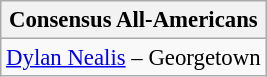<table class="wikitable" style="font-size: 95%">
<tr>
<th>Consensus All-Americans</th>
</tr>
<tr>
<td><a href='#'>Dylan Nealis</a> – Georgetown</td>
</tr>
</table>
